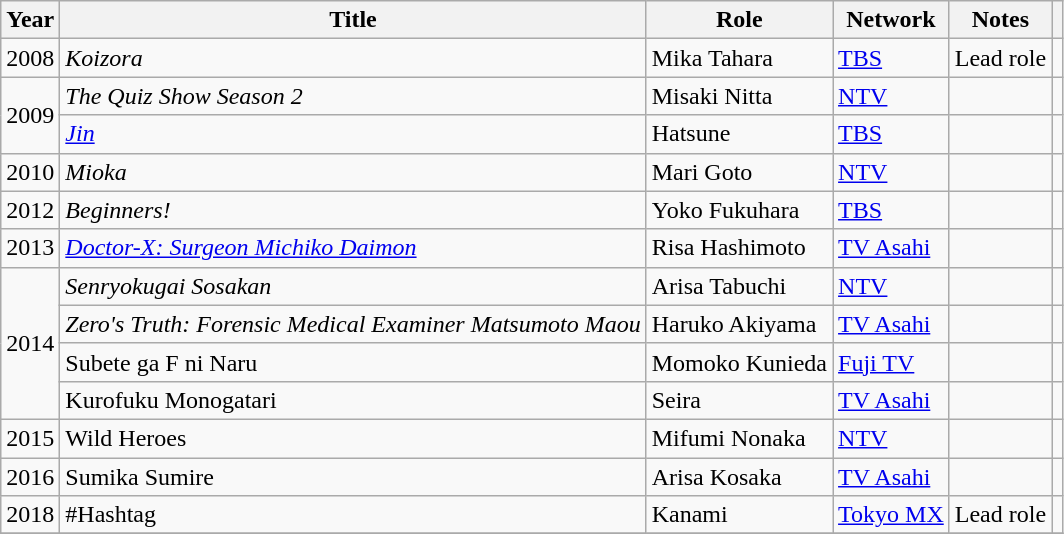<table class="wikitable sortable">
<tr>
<th>Year</th>
<th>Title</th>
<th>Role</th>
<th>Network</th>
<th class="unsortable">Notes</th>
<th class="unsortable"></th>
</tr>
<tr>
<td>2008</td>
<td><em>Koizora</em></td>
<td>Mika Tahara</td>
<td><a href='#'>TBS</a></td>
<td>Lead role</td>
<td></td>
</tr>
<tr>
<td rowspan="2">2009</td>
<td><em>The Quiz Show Season 2</em></td>
<td>Misaki Nitta</td>
<td><a href='#'>NTV</a></td>
<td></td>
<td></td>
</tr>
<tr>
<td><em><a href='#'>Jin</a></em></td>
<td>Hatsune</td>
<td><a href='#'>TBS</a></td>
<td></td>
<td></td>
</tr>
<tr>
<td>2010</td>
<td><em>Mioka</em></td>
<td>Mari Goto</td>
<td><a href='#'>NTV</a></td>
<td></td>
<td></td>
</tr>
<tr>
<td>2012</td>
<td><em>Beginners!</em></td>
<td>Yoko Fukuhara</td>
<td><a href='#'>TBS</a></td>
<td></td>
<td></td>
</tr>
<tr>
<td>2013</td>
<td><em><a href='#'>Doctor-X: Surgeon Michiko Daimon</a></em></td>
<td>Risa Hashimoto</td>
<td><a href='#'>TV Asahi</a></td>
<td></td>
<td></td>
</tr>
<tr>
<td rowspan=4>2014</td>
<td><em>Senryokugai Sosakan</em></td>
<td>Arisa Tabuchi</td>
<td><a href='#'>NTV</a></td>
<td></td>
<td></td>
</tr>
<tr>
<td><em>Zero's Truth: Forensic Medical Examiner Matsumoto Maou</em></td>
<td>Haruko Akiyama</td>
<td><a href='#'>TV Asahi</a></td>
<td></td>
<td></td>
</tr>
<tr>
<td>Subete ga F ni Naru<em></td>
<td>Momoko Kunieda</td>
<td><a href='#'>Fuji TV</a></td>
<td></td>
<td></td>
</tr>
<tr>
<td></em>Kurofuku Monogatari<em></td>
<td>Seira</td>
<td><a href='#'>TV Asahi</a></td>
<td></td>
<td></td>
</tr>
<tr>
<td>2015</td>
<td></em>Wild Heroes<em></td>
<td>Mifumi Nonaka</td>
<td><a href='#'>NTV</a></td>
<td></td>
<td></td>
</tr>
<tr>
<td>2016</td>
<td></em>Sumika Sumire<em></td>
<td>Arisa Kosaka</td>
<td><a href='#'>TV Asahi</a></td>
<td></td>
<td></td>
</tr>
<tr>
<td>2018</td>
<td></em>#Hashtag<em></td>
<td>Kanami</td>
<td><a href='#'>Tokyo MX</a></td>
<td>Lead role</td>
<td></td>
</tr>
<tr>
</tr>
</table>
